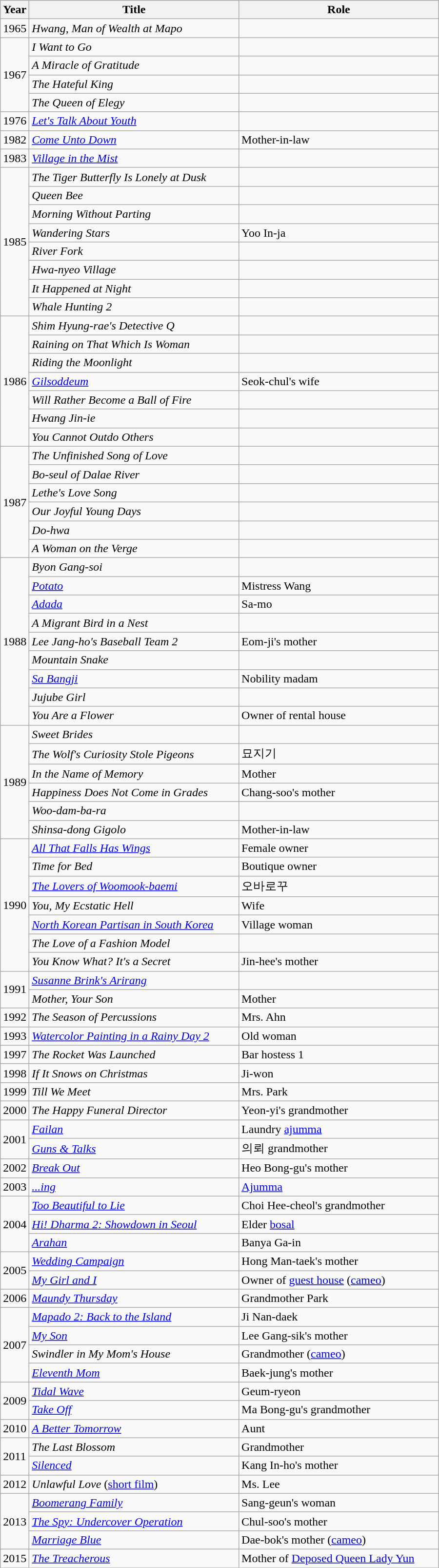<table class="wikitable" style="width:600px">
<tr>
<th width=10>Year</th>
<th>Title</th>
<th>Role</th>
</tr>
<tr>
<td>1965</td>
<td><em>Hwang, Man of Wealth at Mapo</em></td>
<td></td>
</tr>
<tr>
<td rowspan=4>1967</td>
<td><em>I Want to Go</em></td>
<td></td>
</tr>
<tr>
<td><em>A Miracle of Gratitude</em></td>
<td></td>
</tr>
<tr>
<td><em>The Hateful King</em></td>
<td></td>
</tr>
<tr>
<td><em>The Queen of Elegy</em></td>
<td></td>
</tr>
<tr>
<td>1976</td>
<td><em><a href='#'>Let's Talk About Youth</a></em></td>
<td></td>
</tr>
<tr>
<td>1982</td>
<td><em><a href='#'>Come Unto Down</a></em></td>
<td>Mother-in-law</td>
</tr>
<tr>
<td>1983</td>
<td><em><a href='#'>Village in the Mist</a></em></td>
<td></td>
</tr>
<tr>
<td rowspan=8>1985</td>
<td><em>The Tiger Butterfly Is Lonely at Dusk</em></td>
<td></td>
</tr>
<tr>
<td><em>Queen Bee</em></td>
<td></td>
</tr>
<tr>
<td><em>Morning Without Parting</em></td>
<td></td>
</tr>
<tr>
<td><em>Wandering Stars</em></td>
<td>Yoo In-ja</td>
</tr>
<tr>
<td><em>River Fork</em></td>
<td></td>
</tr>
<tr>
<td><em>Hwa-nyeo Village</em></td>
<td></td>
</tr>
<tr>
<td><em>It Happened at Night</em></td>
<td></td>
</tr>
<tr>
<td><em>Whale Hunting 2</em></td>
<td></td>
</tr>
<tr>
<td rowspan=7>1986</td>
<td><em>Shim Hyung-rae's Detective Q</em></td>
<td></td>
</tr>
<tr>
<td><em>Raining on That Which Is Woman</em></td>
<td></td>
</tr>
<tr>
<td><em>Riding the Moonlight</em></td>
<td></td>
</tr>
<tr>
<td><em><a href='#'>Gilsoddeum</a></em></td>
<td>Seok-chul's wife</td>
</tr>
<tr>
<td><em>Will Rather Become a Ball of Fire</em></td>
<td></td>
</tr>
<tr>
<td><em>Hwang Jin-ie</em></td>
<td></td>
</tr>
<tr>
<td><em>You Cannot Outdo Others</em></td>
<td></td>
</tr>
<tr>
<td rowspan=6>1987</td>
<td><em>The Unfinished Song of Love</em></td>
<td></td>
</tr>
<tr>
<td><em>Bo-seul of Dalae River</em></td>
<td></td>
</tr>
<tr>
<td><em>Lethe's Love Song</em></td>
<td></td>
</tr>
<tr>
<td><em>Our Joyful Young Days</em></td>
<td></td>
</tr>
<tr>
<td><em>Do-hwa</em></td>
<td></td>
</tr>
<tr>
<td><em>A Woman on the Verge</em></td>
<td></td>
</tr>
<tr>
<td rowspan=9>1988</td>
<td><em>Byon Gang-soi</em></td>
<td></td>
</tr>
<tr>
<td><em><a href='#'>Potato</a></em></td>
<td>Mistress Wang</td>
</tr>
<tr>
<td><em><a href='#'>Adada</a></em></td>
<td>Sa-mo</td>
</tr>
<tr>
<td><em>A Migrant Bird in a Nest</em></td>
<td></td>
</tr>
<tr>
<td><em>Lee Jang-ho's Baseball Team 2</em></td>
<td>Eom-ji's mother</td>
</tr>
<tr>
<td><em>Mountain Snake</em></td>
<td></td>
</tr>
<tr>
<td><em><a href='#'>Sa Bangji</a></em></td>
<td>Nobility madam</td>
</tr>
<tr>
<td><em>Jujube Girl</em></td>
<td></td>
</tr>
<tr>
<td><em>You Are a Flower</em></td>
<td>Owner of rental house</td>
</tr>
<tr>
<td rowspan=6>1989</td>
<td><em>Sweet Brides</em></td>
<td></td>
</tr>
<tr>
<td><em>The Wolf's Curiosity Stole Pigeons</em></td>
<td>묘지기</td>
</tr>
<tr>
<td><em>In the Name of Memory</em> </td>
<td>Mother</td>
</tr>
<tr>
<td><em>Happiness Does Not Come in Grades</em></td>
<td>Chang-soo's mother</td>
</tr>
<tr>
<td><em>Woo-dam-ba-ra</em></td>
<td></td>
</tr>
<tr>
<td><em>Shinsa-dong Gigolo</em></td>
<td>Mother-in-law</td>
</tr>
<tr>
<td rowspan=7>1990</td>
<td><em><a href='#'>All That Falls Has Wings</a></em></td>
<td>Female owner</td>
</tr>
<tr>
<td><em>Time for Bed</em></td>
<td>Boutique owner</td>
</tr>
<tr>
<td><em><a href='#'>The Lovers of Woomook-baemi</a></em></td>
<td>오바로꾸</td>
</tr>
<tr>
<td><em>You, My Ecstatic Hell</em></td>
<td>Wife</td>
</tr>
<tr>
<td><em><a href='#'>North Korean Partisan in South Korea</a></em></td>
<td>Village woman</td>
</tr>
<tr>
<td><em>The Love of a Fashion Model</em></td>
<td></td>
</tr>
<tr>
<td><em>You Know What? It's a Secret</em></td>
<td>Jin-hee's mother</td>
</tr>
<tr>
<td rowspan=2>1991</td>
<td><em><a href='#'>Susanne Brink's Arirang</a></em></td>
<td></td>
</tr>
<tr>
<td><em>Mother, Your Son</em></td>
<td>Mother</td>
</tr>
<tr>
<td>1992</td>
<td><em>The Season of Percussions</em></td>
<td>Mrs. Ahn</td>
</tr>
<tr>
<td>1993</td>
<td><em><a href='#'>Watercolor Painting in a Rainy Day 2</a></em></td>
<td>Old woman</td>
</tr>
<tr>
<td>1997</td>
<td><em>The Rocket Was Launched</em></td>
<td>Bar hostess 1</td>
</tr>
<tr>
<td>1998</td>
<td><em>If It Snows on Christmas</em></td>
<td>Ji-won</td>
</tr>
<tr>
<td>1999</td>
<td><em>Till We Meet</em></td>
<td>Mrs. Park</td>
</tr>
<tr>
<td>2000</td>
<td><em>The Happy Funeral Director</em></td>
<td>Yeon-yi's grandmother</td>
</tr>
<tr>
<td rowspan=2>2001</td>
<td><em><a href='#'>Failan</a></em></td>
<td>Laundry <a href='#'>ajumma</a></td>
</tr>
<tr>
<td><em><a href='#'>Guns & Talks</a></em></td>
<td>의뢰 grandmother</td>
</tr>
<tr>
<td>2002</td>
<td><em><a href='#'>Break Out</a></em></td>
<td>Heo Bong-gu's mother</td>
</tr>
<tr>
<td>2003</td>
<td><em><a href='#'>...ing</a></em></td>
<td><a href='#'>Ajumma</a></td>
</tr>
<tr>
<td rowspan=3>2004</td>
<td><em><a href='#'>Too Beautiful to Lie</a></em></td>
<td>Choi Hee-cheol's grandmother</td>
</tr>
<tr>
<td><em><a href='#'>Hi! Dharma 2: Showdown in Seoul</a></em></td>
<td>Elder <a href='#'>bosal</a></td>
</tr>
<tr>
<td><em><a href='#'>Arahan</a></em></td>
<td>Banya Ga-in</td>
</tr>
<tr>
<td rowspan=2>2005</td>
<td><em><a href='#'>Wedding Campaign</a></em></td>
<td>Hong Man-taek's mother</td>
</tr>
<tr>
<td><em><a href='#'>My Girl and I</a></em></td>
<td>Owner of <a href='#'>guest house</a> (<a href='#'>cameo</a>)</td>
</tr>
<tr>
<td>2006</td>
<td><em><a href='#'>Maundy Thursday</a></em></td>
<td>Grandmother Park</td>
</tr>
<tr>
<td rowspan=4>2007</td>
<td><em><a href='#'>Mapado 2: Back to the Island</a></em></td>
<td>Ji Nan-daek</td>
</tr>
<tr>
<td><em><a href='#'>My Son</a></em></td>
<td>Lee Gang-sik's mother</td>
</tr>
<tr>
<td><em>Swindler in My Mom's House</em></td>
<td>Grandmother (<a href='#'>cameo</a>)</td>
</tr>
<tr>
<td><em><a href='#'>Eleventh Mom</a></em></td>
<td>Baek-jung's mother</td>
</tr>
<tr>
<td rowspan=2>2009</td>
<td><em><a href='#'>Tidal Wave</a></em></td>
<td>Geum-ryeon</td>
</tr>
<tr>
<td><em><a href='#'>Take Off</a></em></td>
<td>Ma Bong-gu's grandmother</td>
</tr>
<tr>
<td>2010</td>
<td><em><a href='#'>A Better Tomorrow</a></em></td>
<td>Aunt</td>
</tr>
<tr>
<td rowspan=2>2011</td>
<td><em>The Last Blossom</em> </td>
<td>Grandmother</td>
</tr>
<tr>
<td><em><a href='#'>Silenced</a></em></td>
<td>Kang In-ho's mother</td>
</tr>
<tr>
<td>2012</td>
<td><em>Unlawful Love</em> (<a href='#'>short film</a>)</td>
<td>Ms. Lee</td>
</tr>
<tr>
<td rowspan=3>2013</td>
<td><em><a href='#'>Boomerang Family</a></em></td>
<td>Sang-geun's woman</td>
</tr>
<tr>
<td><em><a href='#'>The Spy: Undercover Operation</a></em></td>
<td>Chul-soo's mother</td>
</tr>
<tr>
<td><em><a href='#'>Marriage Blue</a></em></td>
<td>Dae-bok's mother (<a href='#'>cameo</a>)</td>
</tr>
<tr>
<td>2015</td>
<td><em><a href='#'>The Treacherous</a></em></td>
<td>Mother of <a href='#'>Deposed Queen Lady Yun</a></td>
</tr>
<tr>
</tr>
</table>
